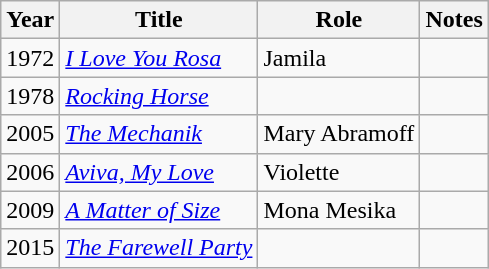<table class="wikitable sortable">
<tr>
<th>Year</th>
<th>Title</th>
<th>Role</th>
<th class="unsortable">Notes</th>
</tr>
<tr>
<td>1972</td>
<td><em><a href='#'>I Love You Rosa</a></em></td>
<td>Jamila</td>
<td></td>
</tr>
<tr>
<td>1978</td>
<td><em><a href='#'>Rocking Horse</a></em></td>
<td></td>
<td></td>
</tr>
<tr>
<td>2005</td>
<td><em><a href='#'>The Mechanik</a></em></td>
<td>Mary Abramoff</td>
<td></td>
</tr>
<tr>
<td>2006</td>
<td><em><a href='#'>Aviva, My Love</a></em></td>
<td>Violette</td>
<td></td>
</tr>
<tr>
<td>2009</td>
<td><em><a href='#'>A Matter of Size</a></em></td>
<td>Mona Mesika</td>
<td></td>
</tr>
<tr>
<td>2015</td>
<td><em><a href='#'>The Farewell Party</a></em></td>
<td></td>
<td></td>
</tr>
</table>
